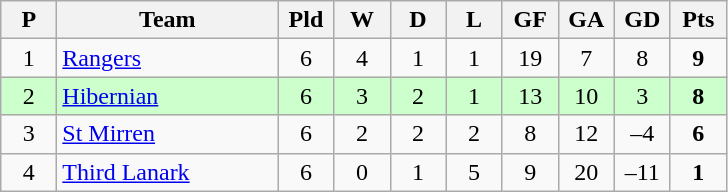<table class="wikitable" style="text-align: center;">
<tr>
<th width=30>P</th>
<th width=140>Team</th>
<th width=30>Pld</th>
<th width=30>W</th>
<th width=30>D</th>
<th width=30>L</th>
<th width=30>GF</th>
<th width=30>GA</th>
<th width=30>GD</th>
<th width=30>Pts</th>
</tr>
<tr>
<td>1</td>
<td align=left><a href='#'>Rangers</a></td>
<td>6</td>
<td>4</td>
<td>1</td>
<td>1</td>
<td>19</td>
<td>7</td>
<td>8</td>
<td><strong>9</strong></td>
</tr>
<tr style="background:#ccffcc;">
<td>2</td>
<td align=left><a href='#'>Hibernian</a></td>
<td>6</td>
<td>3</td>
<td>2</td>
<td>1</td>
<td>13</td>
<td>10</td>
<td>3</td>
<td><strong>8</strong></td>
</tr>
<tr>
<td>3</td>
<td align=left><a href='#'>St Mirren</a></td>
<td>6</td>
<td>2</td>
<td>2</td>
<td>2</td>
<td>8</td>
<td>12</td>
<td>–4</td>
<td><strong>6</strong></td>
</tr>
<tr>
<td>4</td>
<td align=left><a href='#'>Third Lanark</a></td>
<td>6</td>
<td>0</td>
<td>1</td>
<td>5</td>
<td>9</td>
<td>20</td>
<td>–11</td>
<td><strong>1</strong></td>
</tr>
</table>
